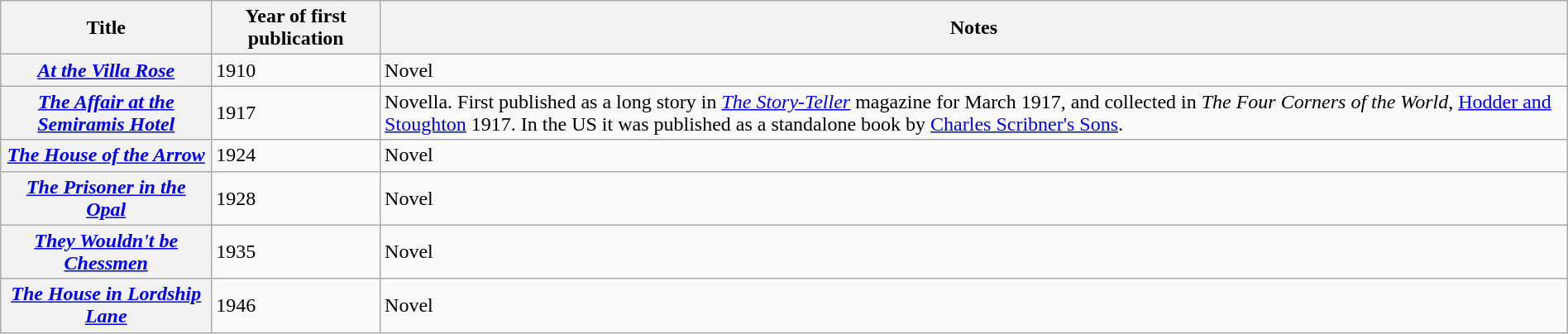<table class="wikitable plainrowheaders sortable" style="margin-right: 0;">
<tr>
<th scope="col">Title</th>
<th scope="col">Year of first publication</th>
<th scope="col" class="unsortable">Notes</th>
</tr>
<tr>
<th scope="row"><a href='#'><em>At the Villa Rose</em></a></th>
<td>1910</td>
<td>Novel</td>
</tr>
<tr>
<th scope="row"><em><a href='#'>The Affair at the Semiramis Hotel</a></em></th>
<td>1917</td>
<td>Novella. First published as a long story in <em><a href='#'>The Story-Teller</a></em> magazine for March 1917, and collected in <em>The Four Corners of the World</em>, <a href='#'>Hodder and Stoughton</a> 1917. In the US it was published as a standalone book by <a href='#'>Charles Scribner's Sons</a>.</td>
</tr>
<tr>
<th scope="row"><a href='#'><em>The House of the Arrow</em></a></th>
<td>1924</td>
<td>Novel</td>
</tr>
<tr>
<th scope="row"><em><a href='#'>The Prisoner in the Opal</a></em></th>
<td>1928</td>
<td>Novel</td>
</tr>
<tr>
<th scope="row"><a href='#'><em>They Wouldn't be Chessmen</em></a></th>
<td>1935</td>
<td>Novel</td>
</tr>
<tr>
<th scope="row"><em><a href='#'>The House in Lordship Lane</a></em></th>
<td>1946</td>
<td>Novel</td>
</tr>
</table>
